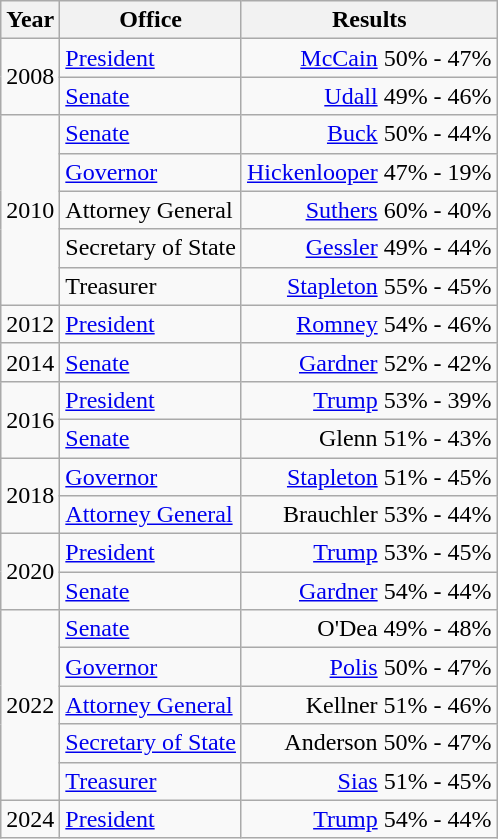<table class=wikitable>
<tr>
<th>Year</th>
<th>Office</th>
<th>Results</th>
</tr>
<tr>
<td rowspan=2>2008</td>
<td><a href='#'>President</a></td>
<td align="right" ><a href='#'>McCain</a> 50% - 47%</td>
</tr>
<tr>
<td><a href='#'>Senate</a></td>
<td align="right" ><a href='#'>Udall</a> 49% - 46%</td>
</tr>
<tr>
<td rowspan=5>2010</td>
<td><a href='#'>Senate</a></td>
<td align="right" ><a href='#'>Buck</a> 50% - 44%</td>
</tr>
<tr>
<td><a href='#'>Governor</a></td>
<td align="right" ><a href='#'>Hickenlooper</a> 47% - 19%</td>
</tr>
<tr>
<td>Attorney General</td>
<td align="right" ><a href='#'>Suthers</a> 60% - 40%</td>
</tr>
<tr>
<td>Secretary of State</td>
<td align="right" ><a href='#'>Gessler</a> 49% - 44%</td>
</tr>
<tr>
<td>Treasurer</td>
<td align="right" ><a href='#'>Stapleton</a> 55% - 45%</td>
</tr>
<tr>
<td>2012</td>
<td><a href='#'>President</a></td>
<td align="right" ><a href='#'>Romney</a> 54% - 46%</td>
</tr>
<tr>
<td>2014</td>
<td><a href='#'>Senate</a></td>
<td align="right" ><a href='#'>Gardner</a> 52% - 42%</td>
</tr>
<tr>
<td rowspan=2>2016</td>
<td><a href='#'>President</a></td>
<td align="right" ><a href='#'>Trump</a> 53% - 39%</td>
</tr>
<tr>
<td><a href='#'>Senate</a></td>
<td align="right" >Glenn 51% - 43%</td>
</tr>
<tr>
<td rowspan=2>2018</td>
<td><a href='#'>Governor</a></td>
<td align="right" ><a href='#'>Stapleton</a> 51% - 45%</td>
</tr>
<tr>
<td><a href='#'>Attorney General</a></td>
<td align="right" >Brauchler 53% - 44%</td>
</tr>
<tr>
<td rowspan=2>2020</td>
<td><a href='#'>President</a></td>
<td align="right" ><a href='#'>Trump</a> 53% - 45%</td>
</tr>
<tr>
<td><a href='#'>Senate</a></td>
<td align="right" ><a href='#'>Gardner</a> 54% - 44%</td>
</tr>
<tr>
<td rowspan=5>2022</td>
<td><a href='#'>Senate</a></td>
<td align="right" >O'Dea 49% - 48%</td>
</tr>
<tr>
<td><a href='#'>Governor</a></td>
<td align="right" ><a href='#'>Polis</a> 50% - 47%</td>
</tr>
<tr>
<td><a href='#'>Attorney General</a></td>
<td align="right" >Kellner 51% - 46%</td>
</tr>
<tr>
<td><a href='#'>Secretary of State</a></td>
<td align="right" >Anderson 50% - 47%</td>
</tr>
<tr>
<td><a href='#'>Treasurer</a></td>
<td align="right" ><a href='#'>Sias</a> 51% - 45%</td>
</tr>
<tr>
<td>2024</td>
<td><a href='#'>President</a></td>
<td align="right" ><a href='#'>Trump</a> 54% - 44%</td>
</tr>
</table>
